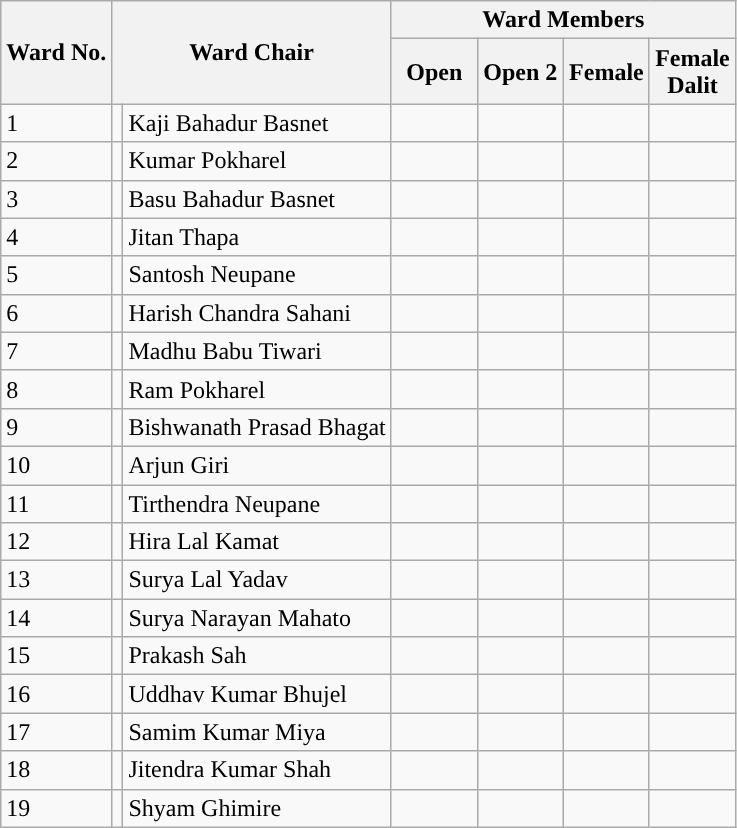<table class="wikitable">
<tr>
<th rowspan="2">Ward No.</th>
<th colspan="2" rowspan="2">Ward Chair</th>
<th colspan="4">Ward Members</th>
</tr>
<tr>
<th width="50px">Open</th>
<th width="50px">Open 2</th>
<th width="50px">Female</th>
<th width="50px">Female Dalit</th>
</tr>
<tr>
<td>1</td>
<td style="background-color:"><br></td>
<td>Kaji Bahadur Basnet</td>
<td style="background-color:"><br></td>
<td style="background-color:"><br></td>
<td style="background-color:"><br></td>
<td style="background-color:"><br></td>
</tr>
<tr>
<td>2</td>
<td style="background-color:"><br></td>
<td>Kumar Pokharel</td>
<td style="background-color:"><br></td>
<td style="background-color:"><br></td>
<td style="background-color:"><br></td>
<td style="background-color:"><br></td>
</tr>
<tr>
<td>3</td>
<td style="background-color:"><br></td>
<td>Basu Bahadur Basnet</td>
<td style="background-color:"><br></td>
<td style="background-color:"><br></td>
<td style="background-color:"><br></td>
<td style="background-color:"><br></td>
</tr>
<tr>
<td>4</td>
<td style="background-color:"><br></td>
<td>Jitan Thapa</td>
<td style="background-color:"><br></td>
<td style="background-color:"><br></td>
<td style="background-color:"><br></td>
<td style="background-color:"><br></td>
</tr>
<tr>
<td>5</td>
<td style="background-color:"><br></td>
<td>Santosh Neupane</td>
<td style="background-color:"><br></td>
<td style="background-color:"><br></td>
<td style="background-color:"><br></td>
<td style="background-color:"><br></td>
</tr>
<tr>
<td>6</td>
<td style="background-color:"><br></td>
<td>Harish Chandra Sahani</td>
<td style="background-color:"><br></td>
<td style="background-color:"><br></td>
<td style="background-color:"><br></td>
<td style="background-color:"><br></td>
</tr>
<tr>
<td>7</td>
<td style="background-color:"><br></td>
<td>Madhu Babu Tiwari</td>
<td style="background-color:"><br></td>
<td style="background-color:"><br></td>
<td style="background-color:"><br></td>
<td style="background-color:"><br></td>
</tr>
<tr>
<td>8</td>
<td style="background-color:"><br></td>
<td>Ram Pokharel</td>
<td style="background-color:"><br></td>
<td style="background-color:"><br></td>
<td style="background-color:"><br></td>
<td style="background-color:"><br></td>
</tr>
<tr>
<td>9</td>
<td style="background-color:"><br></td>
<td>Bishwanath Prasad Bhagat</td>
<td style="background-color:"><br></td>
<td style="background-color:"><br></td>
<td style="background-color:"><br></td>
<td style="background-color:"><br></td>
</tr>
<tr>
<td>10</td>
<td style="background-color:"><br></td>
<td>Arjun Giri</td>
<td style="background-color:"><br></td>
<td style="background-color:"><br></td>
<td style="background-color:"><br></td>
<td style="background-color:"><br></td>
</tr>
<tr>
<td>11</td>
<td style="background-color:"><br></td>
<td>Tirthendra Neupane</td>
<td style="background-color:"><br></td>
<td style="background-color:"><br></td>
<td style="background-color:"><br></td>
<td style="background-color:"><br></td>
</tr>
<tr>
<td>12</td>
<td style="background-color:"><br></td>
<td>Hira Lal Kamat</td>
<td style="background-color:"><br></td>
<td style="background-color:"><br></td>
<td style="background-color:"><br></td>
<td style="background-color:"><br></td>
</tr>
<tr>
<td>13</td>
<td style="background-color:"><br></td>
<td>Surya Lal Yadav</td>
<td style="background-color:"><br></td>
<td style="background-color:"><br></td>
<td style="background-color:"><br></td>
<td style="background-color:"><br></td>
</tr>
<tr>
<td>14</td>
<td style="background-color:"><br></td>
<td>Surya Narayan Mahato</td>
<td style="background-color:"><br></td>
<td style="background-color:"><br></td>
<td style="background-color:"><br></td>
<td style="background-color:"><br></td>
</tr>
<tr>
<td>15</td>
<td style="background-color:"><br></td>
<td>Prakash Sah</td>
<td style="background-color:"><br></td>
<td style="background-color:"><br></td>
<td style="background-color:"><br></td>
<td style="background-color:"><br></td>
</tr>
<tr>
<td>16</td>
<td style="background-color:"><br></td>
<td>Uddhav Kumar Bhujel</td>
<td style="background-color:"><br></td>
<td style="background-color:"><br></td>
<td style="background-color:"><br></td>
<td style="background-color:"><br></td>
</tr>
<tr>
<td>17</td>
<td style="background-color:"><br></td>
<td>Samim Kumar Miya</td>
<td style="background-color:"><br></td>
<td style="background-color:"><br></td>
<td style="background-color:"><br></td>
<td style="background-color:"><br></td>
</tr>
<tr>
<td>18</td>
<td style="background-color:"><br></td>
<td>Jitendra Kumar Shah</td>
<td style="background-color:"><br></td>
<td style="background-color:"><br></td>
<td style="background-color:"><br></td>
<td style="background-color:"><br></td>
</tr>
<tr>
<td>19</td>
<td style="background-color:"><br></td>
<td>Shyam Ghimire</td>
<td style="background-color:"><br></td>
<td style="background-color:"><br></td>
<td style="background-color:"><br></td>
<td style="background-color:"><br></td>
</tr>
</table>
